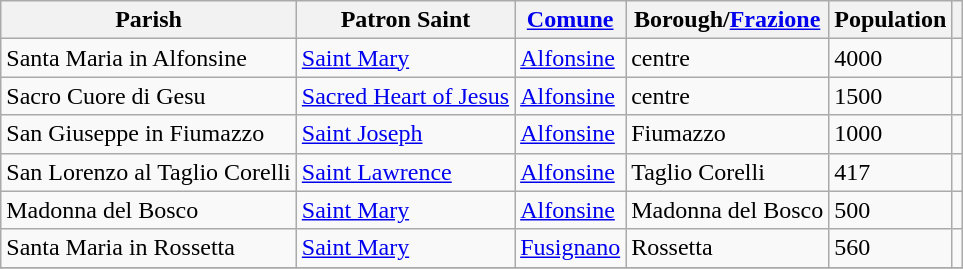<table class="wikitable">
<tr>
<th>Parish</th>
<th>Patron Saint</th>
<th><a href='#'>Comune</a></th>
<th>Borough/<a href='#'>Frazione</a></th>
<th>Population</th>
<th></th>
</tr>
<tr>
<td>Santa Maria in Alfonsine</td>
<td><a href='#'>Saint Mary</a></td>
<td><a href='#'>Alfonsine</a></td>
<td>centre</td>
<td>4000</td>
<td></td>
</tr>
<tr>
<td>Sacro Cuore di Gesu</td>
<td><a href='#'>Sacred Heart of Jesus</a></td>
<td><a href='#'>Alfonsine</a></td>
<td>centre</td>
<td>1500</td>
<td></td>
</tr>
<tr>
<td>San Giuseppe in Fiumazzo</td>
<td><a href='#'>Saint Joseph</a></td>
<td><a href='#'>Alfonsine</a></td>
<td>Fiumazzo</td>
<td>1000</td>
<td></td>
</tr>
<tr>
<td>San Lorenzo al Taglio Corelli</td>
<td><a href='#'>Saint Lawrence</a></td>
<td><a href='#'>Alfonsine</a></td>
<td>Taglio Corelli</td>
<td>417</td>
<td></td>
</tr>
<tr>
<td>Madonna del Bosco</td>
<td><a href='#'>Saint Mary</a></td>
<td><a href='#'>Alfonsine</a></td>
<td>Madonna del Bosco</td>
<td>500</td>
<td></td>
</tr>
<tr>
<td>Santa Maria in Rossetta</td>
<td><a href='#'>Saint Mary</a></td>
<td><a href='#'>Fusignano</a></td>
<td>Rossetta</td>
<td>560</td>
<td></td>
</tr>
<tr>
</tr>
</table>
